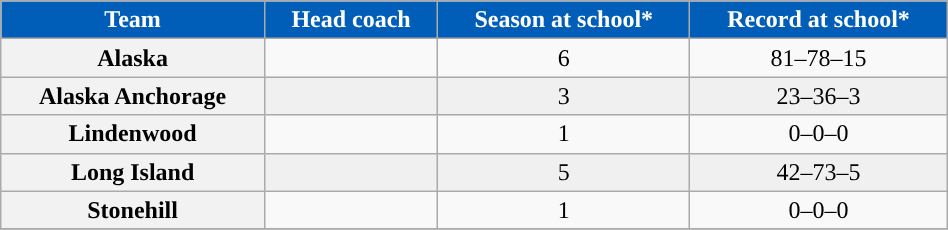<table class="wikitable sortable" style="text-align: center; "width=50%">
<tr>
<th style="color:white; background:#005EB8">Team</th>
<th style="color:white; background:#005EB8">Head coach</th>
<th style="color:white; background:#005EB8">Season at school*</th>
<th style="color:white; background:#005EB8">Record at school*</th>
</tr>
<tr>
<th>Alaska</th>
<td></td>
<td>6</td>
<td>81–78–15</td>
</tr>
<tr bgcolor=f0f0f0>
<th>Alaska Anchorage</th>
<td></td>
<td>3</td>
<td>23–36–3</td>
</tr>
<tr>
<th>Lindenwood</th>
<td></td>
<td>1</td>
<td>0–0–0</td>
</tr>
<tr bgcolor=f0f0f0>
<th>Long Island</th>
<td></td>
<td>5</td>
<td>42–73–5</td>
</tr>
<tr>
<th>Stonehill</th>
<td></td>
<td>1</td>
<td>0–0–0</td>
</tr>
<tr>
</tr>
</table>
